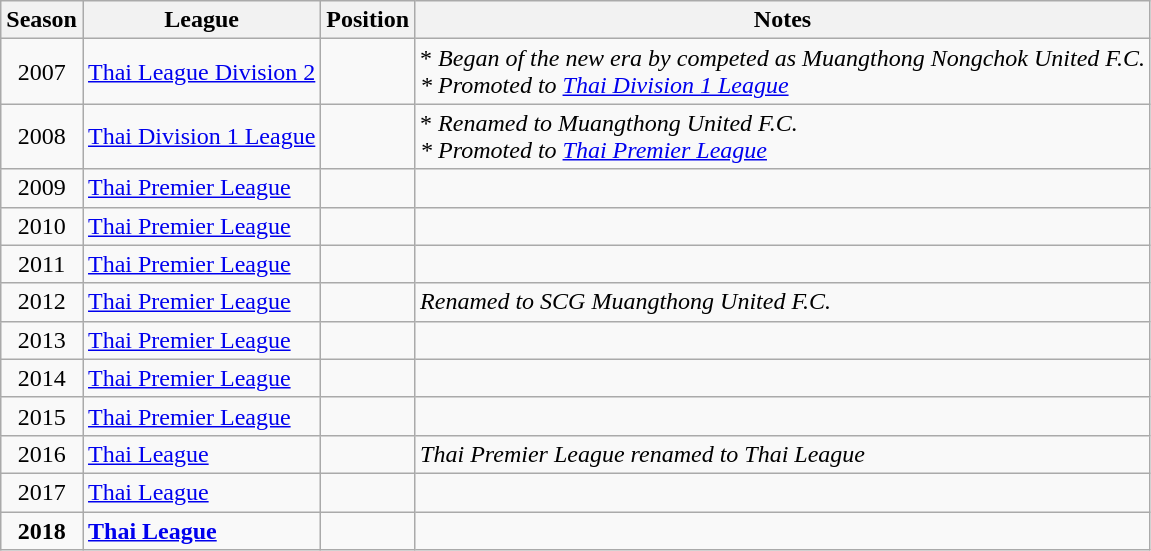<table class="wikitable">
<tr>
<th>Season</th>
<th>League</th>
<th>Position</th>
<th>Notes</th>
</tr>
<tr>
<td align=center>2007</td>
<td nowrap><a href='#'>Thai League Division 2</a></td>
<td align=center></td>
<td nowrap>* <em>Began of the new era by competed as Muangthong Nongchok United F.C.<br>* Promoted to <a href='#'>Thai Division 1 League</a></em></td>
</tr>
<tr>
<td align=center>2008</td>
<td nowrap><a href='#'>Thai Division 1 League</a></td>
<td align=center></td>
<td nowrap>* <em>Renamed to Muangthong United F.C.<br>* Promoted to <a href='#'>Thai Premier League</a></em></td>
</tr>
<tr>
<td align=center>2009</td>
<td nowrap><a href='#'>Thai Premier League</a></td>
<td align=center></td>
<td nowrap></td>
</tr>
<tr>
<td align=center>2010</td>
<td nowrap><a href='#'>Thai Premier League</a></td>
<td align=center></td>
<td nowrap></td>
</tr>
<tr>
<td align=center>2011</td>
<td nowrap><a href='#'>Thai Premier League</a></td>
<td align=center></td>
<td nowrap></td>
</tr>
<tr>
<td align=center>2012</td>
<td nowrap><a href='#'>Thai Premier League</a></td>
<td align=center></td>
<td nowrap><em>Renamed to SCG Muangthong United F.C.</em></td>
</tr>
<tr>
<td align=center>2013</td>
<td nowrap><a href='#'>Thai Premier League</a></td>
<td align=center></td>
<td nowrap></td>
</tr>
<tr>
<td align=center>2014</td>
<td nowrap><a href='#'>Thai Premier League</a></td>
<td align=center></td>
<td nowrap></td>
</tr>
<tr>
<td align=center>2015</td>
<td nowrap><a href='#'>Thai Premier League</a></td>
<td align=center></td>
<td nowrap></td>
</tr>
<tr>
<td align=center>2016</td>
<td nowrap><a href='#'>Thai League</a></td>
<td align=center></td>
<td nowrap><em>Thai Premier League renamed to Thai League</em></td>
</tr>
<tr>
<td align=center>2017</td>
<td nowrap><a href='#'>Thai League</a></td>
<td align=center></td>
<td nowrap></td>
</tr>
<tr>
<td align=center><strong>2018</strong></td>
<td nowrap><strong><a href='#'>Thai League</a></strong></td>
<td align=center></td>
<td nowrap></td>
</tr>
</table>
